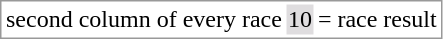<table border="0" style="border: 1px solid #999; background-color:#FFFFFF; text-align:center">
<tr>
<td>second column of every race</td>
<td style="background:#DFDDDF;">10</td>
<td>= race result</td>
</tr>
</table>
